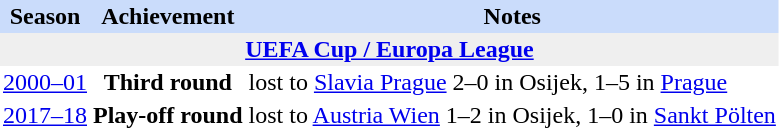<table class="toccolours" border="0" cellpadding="2" cellspacing="0"  style="float:left; margin:0.5em;">
<tr style="background:#cadcfb;">
<th>Season</th>
<th>Achievement</th>
<th>Notes</th>
</tr>
<tr>
<th colspan="4" style="background:#efefef;"><a href='#'>UEFA Cup / Europa League</a></th>
</tr>
<tr>
<td style="text-align:center;"><a href='#'>2000–01</a></td>
<td style="text-align:center;"><strong>Third round</strong></td>
<td style="text-align:left;">lost to  <a href='#'>Slavia Prague</a> 2–0 in Osijek, 1–5 in <a href='#'>Prague</a></td>
</tr>
<tr>
<td style="text-align:center;"><a href='#'>2017–18</a></td>
<td style="text-align:center;"><strong>Play-off round</strong></td>
<td style="text-align:left;">lost to  <a href='#'>Austria Wien</a> 1–2 in Osijek, 1–0 in <a href='#'>Sankt Pölten</a></td>
</tr>
</table>
